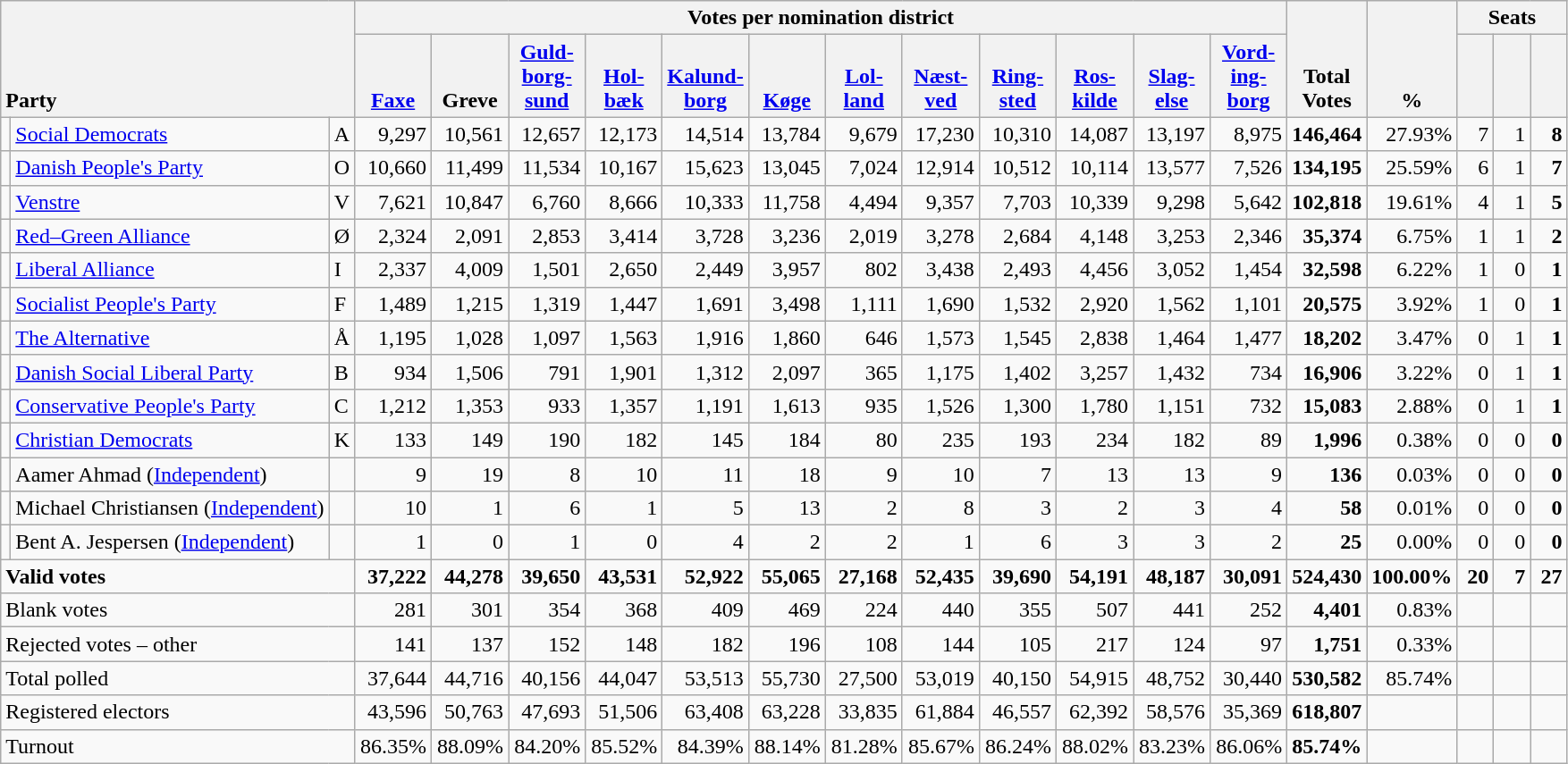<table class="wikitable" border="1" style="text-align:right;">
<tr>
<th style="text-align:left;" valign=bottom rowspan=2 colspan=3>Party</th>
<th colspan=12>Votes per nomination district</th>
<th align=center valign=bottom rowspan=2 width="50">Total Votes</th>
<th align=center valign=bottom rowspan=2 width="50">%</th>
<th colspan=3>Seats</th>
</tr>
<tr>
<th align=center valign=bottom width="50"><a href='#'>Faxe</a></th>
<th align=center valign=bottom width="50">Greve</th>
<th align=center valign=bottom width="50"><a href='#'>Guld- borg- sund</a></th>
<th align=center valign=bottom width="50"><a href='#'>Hol- bæk</a></th>
<th align=center valign=bottom width="50"><a href='#'>Kalund- borg</a></th>
<th align=center valign=bottom width="50"><a href='#'>Køge</a></th>
<th align=center valign=bottom width="50"><a href='#'>Lol- land</a></th>
<th align=center valign=bottom width="50"><a href='#'>Næst- ved</a></th>
<th align=center valign=bottom width="50"><a href='#'>Ring- sted</a></th>
<th align=center valign=bottom width="50"><a href='#'>Ros- kilde</a></th>
<th align=center valign=bottom width="50"><a href='#'>Slag- else</a></th>
<th align=center valign=bottom width="50"><a href='#'>Vord- ing- borg</a></th>
<th align=center valign=bottom width="20"><small></small></th>
<th align=center valign=bottom width="20"><small><a href='#'></a></small></th>
<th align=center valign=bottom width="20"><small></small></th>
</tr>
<tr>
<td></td>
<td align=left><a href='#'>Social Democrats</a></td>
<td align=left>A</td>
<td>9,297</td>
<td>10,561</td>
<td>12,657</td>
<td>12,173</td>
<td>14,514</td>
<td>13,784</td>
<td>9,679</td>
<td>17,230</td>
<td>10,310</td>
<td>14,087</td>
<td>13,197</td>
<td>8,975</td>
<td><strong>146,464</strong></td>
<td>27.93%</td>
<td>7</td>
<td>1</td>
<td><strong>8</strong></td>
</tr>
<tr>
<td></td>
<td align=left><a href='#'>Danish People's Party</a></td>
<td align=left>O</td>
<td>10,660</td>
<td>11,499</td>
<td>11,534</td>
<td>10,167</td>
<td>15,623</td>
<td>13,045</td>
<td>7,024</td>
<td>12,914</td>
<td>10,512</td>
<td>10,114</td>
<td>13,577</td>
<td>7,526</td>
<td><strong>134,195</strong></td>
<td>25.59%</td>
<td>6</td>
<td>1</td>
<td><strong>7</strong></td>
</tr>
<tr>
<td></td>
<td align=left><a href='#'>Venstre</a></td>
<td align=left>V</td>
<td>7,621</td>
<td>10,847</td>
<td>6,760</td>
<td>8,666</td>
<td>10,333</td>
<td>11,758</td>
<td>4,494</td>
<td>9,357</td>
<td>7,703</td>
<td>10,339</td>
<td>9,298</td>
<td>5,642</td>
<td><strong>102,818</strong></td>
<td>19.61%</td>
<td>4</td>
<td>1</td>
<td><strong>5</strong></td>
</tr>
<tr>
<td></td>
<td align=left><a href='#'>Red–Green Alliance</a></td>
<td align=left>Ø</td>
<td>2,324</td>
<td>2,091</td>
<td>2,853</td>
<td>3,414</td>
<td>3,728</td>
<td>3,236</td>
<td>2,019</td>
<td>3,278</td>
<td>2,684</td>
<td>4,148</td>
<td>3,253</td>
<td>2,346</td>
<td><strong>35,374</strong></td>
<td>6.75%</td>
<td>1</td>
<td>1</td>
<td><strong>2</strong></td>
</tr>
<tr>
<td></td>
<td align=left><a href='#'>Liberal Alliance</a></td>
<td align=left>I</td>
<td>2,337</td>
<td>4,009</td>
<td>1,501</td>
<td>2,650</td>
<td>2,449</td>
<td>3,957</td>
<td>802</td>
<td>3,438</td>
<td>2,493</td>
<td>4,456</td>
<td>3,052</td>
<td>1,454</td>
<td><strong>32,598</strong></td>
<td>6.22%</td>
<td>1</td>
<td>0</td>
<td><strong>1</strong></td>
</tr>
<tr>
<td></td>
<td align=left><a href='#'>Socialist People's Party</a></td>
<td align=left>F</td>
<td>1,489</td>
<td>1,215</td>
<td>1,319</td>
<td>1,447</td>
<td>1,691</td>
<td>3,498</td>
<td>1,111</td>
<td>1,690</td>
<td>1,532</td>
<td>2,920</td>
<td>1,562</td>
<td>1,101</td>
<td><strong>20,575</strong></td>
<td>3.92%</td>
<td>1</td>
<td>0</td>
<td><strong>1</strong></td>
</tr>
<tr>
<td></td>
<td align=left><a href='#'>The Alternative</a></td>
<td align=left>Å</td>
<td>1,195</td>
<td>1,028</td>
<td>1,097</td>
<td>1,563</td>
<td>1,916</td>
<td>1,860</td>
<td>646</td>
<td>1,573</td>
<td>1,545</td>
<td>2,838</td>
<td>1,464</td>
<td>1,477</td>
<td><strong>18,202</strong></td>
<td>3.47%</td>
<td>0</td>
<td>1</td>
<td><strong>1</strong></td>
</tr>
<tr>
<td></td>
<td align=left><a href='#'>Danish Social Liberal Party</a></td>
<td align=left>B</td>
<td>934</td>
<td>1,506</td>
<td>791</td>
<td>1,901</td>
<td>1,312</td>
<td>2,097</td>
<td>365</td>
<td>1,175</td>
<td>1,402</td>
<td>3,257</td>
<td>1,432</td>
<td>734</td>
<td><strong>16,906</strong></td>
<td>3.22%</td>
<td>0</td>
<td>1</td>
<td><strong>1</strong></td>
</tr>
<tr>
<td></td>
<td align=left style="white-space: nowrap;"><a href='#'>Conservative People's Party</a></td>
<td align=left>C</td>
<td>1,212</td>
<td>1,353</td>
<td>933</td>
<td>1,357</td>
<td>1,191</td>
<td>1,613</td>
<td>935</td>
<td>1,526</td>
<td>1,300</td>
<td>1,780</td>
<td>1,151</td>
<td>732</td>
<td><strong>15,083</strong></td>
<td>2.88%</td>
<td>0</td>
<td>1</td>
<td><strong>1</strong></td>
</tr>
<tr>
<td></td>
<td align=left><a href='#'>Christian Democrats</a></td>
<td align=left>K</td>
<td>133</td>
<td>149</td>
<td>190</td>
<td>182</td>
<td>145</td>
<td>184</td>
<td>80</td>
<td>235</td>
<td>193</td>
<td>234</td>
<td>182</td>
<td>89</td>
<td><strong>1,996</strong></td>
<td>0.38%</td>
<td>0</td>
<td>0</td>
<td><strong>0</strong></td>
</tr>
<tr>
<td></td>
<td align=left>Aamer Ahmad (<a href='#'>Independent</a>)</td>
<td></td>
<td>9</td>
<td>19</td>
<td>8</td>
<td>10</td>
<td>11</td>
<td>18</td>
<td>9</td>
<td>10</td>
<td>7</td>
<td>13</td>
<td>13</td>
<td>9</td>
<td><strong>136</strong></td>
<td>0.03%</td>
<td>0</td>
<td>0</td>
<td><strong>0</strong></td>
</tr>
<tr>
<td></td>
<td align=left>Michael Christiansen (<a href='#'>Independent</a>)</td>
<td></td>
<td>10</td>
<td>1</td>
<td>6</td>
<td>1</td>
<td>5</td>
<td>13</td>
<td>2</td>
<td>8</td>
<td>3</td>
<td>2</td>
<td>3</td>
<td>4</td>
<td><strong>58</strong></td>
<td>0.01%</td>
<td>0</td>
<td>0</td>
<td><strong>0</strong></td>
</tr>
<tr>
<td></td>
<td align=left>Bent A. Jespersen (<a href='#'>Independent</a>)</td>
<td></td>
<td>1</td>
<td>0</td>
<td>1</td>
<td>0</td>
<td>4</td>
<td>2</td>
<td>2</td>
<td>1</td>
<td>6</td>
<td>3</td>
<td>3</td>
<td>2</td>
<td><strong>25</strong></td>
<td>0.00%</td>
<td>0</td>
<td>0</td>
<td><strong>0</strong></td>
</tr>
<tr style="font-weight:bold">
<td align=left colspan=3>Valid votes</td>
<td>37,222</td>
<td>44,278</td>
<td>39,650</td>
<td>43,531</td>
<td>52,922</td>
<td>55,065</td>
<td>27,168</td>
<td>52,435</td>
<td>39,690</td>
<td>54,191</td>
<td>48,187</td>
<td>30,091</td>
<td>524,430</td>
<td>100.00%</td>
<td>20</td>
<td>7</td>
<td>27</td>
</tr>
<tr>
<td align=left colspan=3>Blank votes</td>
<td>281</td>
<td>301</td>
<td>354</td>
<td>368</td>
<td>409</td>
<td>469</td>
<td>224</td>
<td>440</td>
<td>355</td>
<td>507</td>
<td>441</td>
<td>252</td>
<td><strong>4,401</strong></td>
<td>0.83%</td>
<td></td>
<td></td>
<td></td>
</tr>
<tr>
<td align=left colspan=3>Rejected votes – other</td>
<td>141</td>
<td>137</td>
<td>152</td>
<td>148</td>
<td>182</td>
<td>196</td>
<td>108</td>
<td>144</td>
<td>105</td>
<td>217</td>
<td>124</td>
<td>97</td>
<td><strong>1,751</strong></td>
<td>0.33%</td>
<td></td>
<td></td>
<td></td>
</tr>
<tr>
<td align=left colspan=3>Total polled</td>
<td>37,644</td>
<td>44,716</td>
<td>40,156</td>
<td>44,047</td>
<td>53,513</td>
<td>55,730</td>
<td>27,500</td>
<td>53,019</td>
<td>40,150</td>
<td>54,915</td>
<td>48,752</td>
<td>30,440</td>
<td><strong>530,582</strong></td>
<td>85.74%</td>
<td></td>
<td></td>
<td></td>
</tr>
<tr>
<td align=left colspan=3>Registered electors</td>
<td>43,596</td>
<td>50,763</td>
<td>47,693</td>
<td>51,506</td>
<td>63,408</td>
<td>63,228</td>
<td>33,835</td>
<td>61,884</td>
<td>46,557</td>
<td>62,392</td>
<td>58,576</td>
<td>35,369</td>
<td><strong>618,807</strong></td>
<td></td>
<td></td>
<td></td>
<td></td>
</tr>
<tr>
<td align=left colspan=3>Turnout</td>
<td>86.35%</td>
<td>88.09%</td>
<td>84.20%</td>
<td>85.52%</td>
<td>84.39%</td>
<td>88.14%</td>
<td>81.28%</td>
<td>85.67%</td>
<td>86.24%</td>
<td>88.02%</td>
<td>83.23%</td>
<td>86.06%</td>
<td><strong>85.74%</strong></td>
<td></td>
<td></td>
<td></td>
<td></td>
</tr>
</table>
